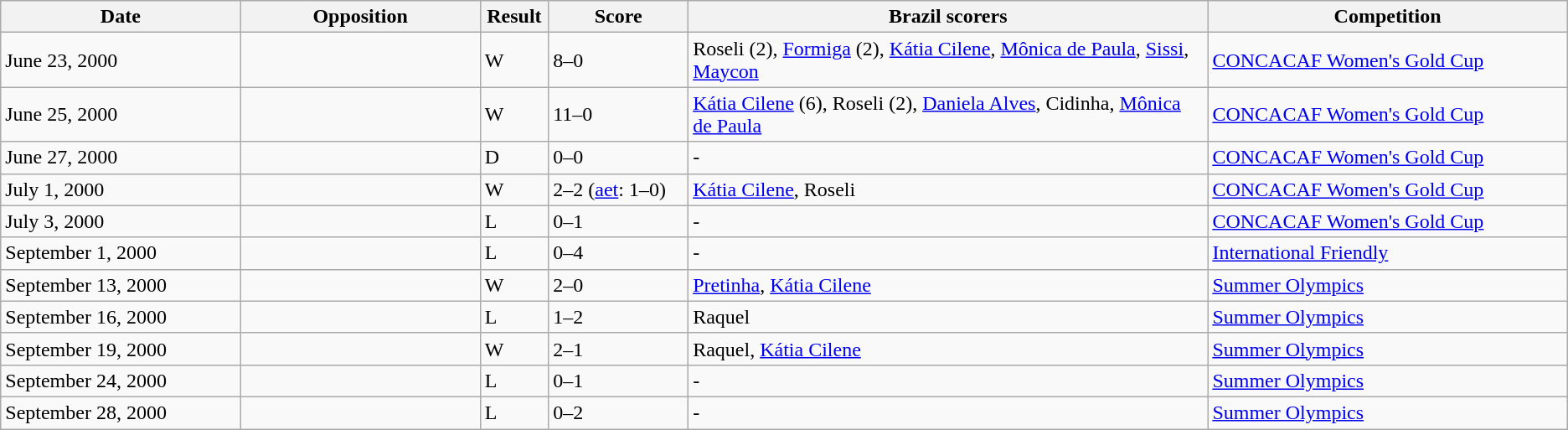<table class="wikitable" style="text-align: left;">
<tr>
<th width=12%>Date</th>
<th width=12%>Opposition</th>
<th width=1%>Result</th>
<th width=7%>Score</th>
<th width=26%>Brazil scorers</th>
<th width=18%>Competition</th>
</tr>
<tr>
<td>June 23, 2000</td>
<td></td>
<td>W</td>
<td>8–0</td>
<td>Roseli (2), <a href='#'>Formiga</a> (2), <a href='#'>Kátia Cilene</a>, <a href='#'>Mônica de Paula</a>, <a href='#'>Sissi</a>, <a href='#'>Maycon</a></td>
<td><a href='#'>CONCACAF Women's Gold Cup</a></td>
</tr>
<tr>
<td>June 25, 2000</td>
<td></td>
<td>W</td>
<td>11–0</td>
<td><a href='#'>Kátia Cilene</a> (6), Roseli (2), <a href='#'>Daniela Alves</a>, Cidinha, <a href='#'>Mônica de Paula</a></td>
<td><a href='#'>CONCACAF Women's Gold Cup</a></td>
</tr>
<tr>
<td>June 27, 2000</td>
<td></td>
<td>D</td>
<td>0–0</td>
<td>-</td>
<td><a href='#'>CONCACAF Women's Gold Cup</a></td>
</tr>
<tr>
<td>July 1, 2000</td>
<td></td>
<td>W</td>
<td>2–2 (<a href='#'>aet</a>: 1–0)</td>
<td><a href='#'>Kátia Cilene</a>, Roseli</td>
<td><a href='#'>CONCACAF Women's Gold Cup</a></td>
</tr>
<tr>
<td>July 3, 2000</td>
<td></td>
<td>L</td>
<td>0–1</td>
<td>-</td>
<td><a href='#'>CONCACAF Women's Gold Cup</a></td>
</tr>
<tr>
<td>September 1, 2000</td>
<td></td>
<td>L</td>
<td>0–4</td>
<td>-</td>
<td><a href='#'>International Friendly</a></td>
</tr>
<tr>
<td>September 13, 2000</td>
<td></td>
<td>W</td>
<td>2–0</td>
<td><a href='#'>Pretinha</a>, <a href='#'>Kátia Cilene</a></td>
<td><a href='#'>Summer Olympics</a></td>
</tr>
<tr>
<td>September 16, 2000</td>
<td></td>
<td>L</td>
<td>1–2</td>
<td>Raquel</td>
<td><a href='#'>Summer Olympics</a></td>
</tr>
<tr>
<td>September 19, 2000</td>
<td></td>
<td>W</td>
<td>2–1</td>
<td>Raquel, <a href='#'>Kátia Cilene</a></td>
<td><a href='#'>Summer Olympics</a></td>
</tr>
<tr>
<td>September 24, 2000</td>
<td></td>
<td>L</td>
<td>0–1</td>
<td>-</td>
<td><a href='#'>Summer Olympics</a></td>
</tr>
<tr>
<td>September 28, 2000</td>
<td></td>
<td>L</td>
<td>0–2</td>
<td>-</td>
<td><a href='#'>Summer Olympics</a></td>
</tr>
</table>
